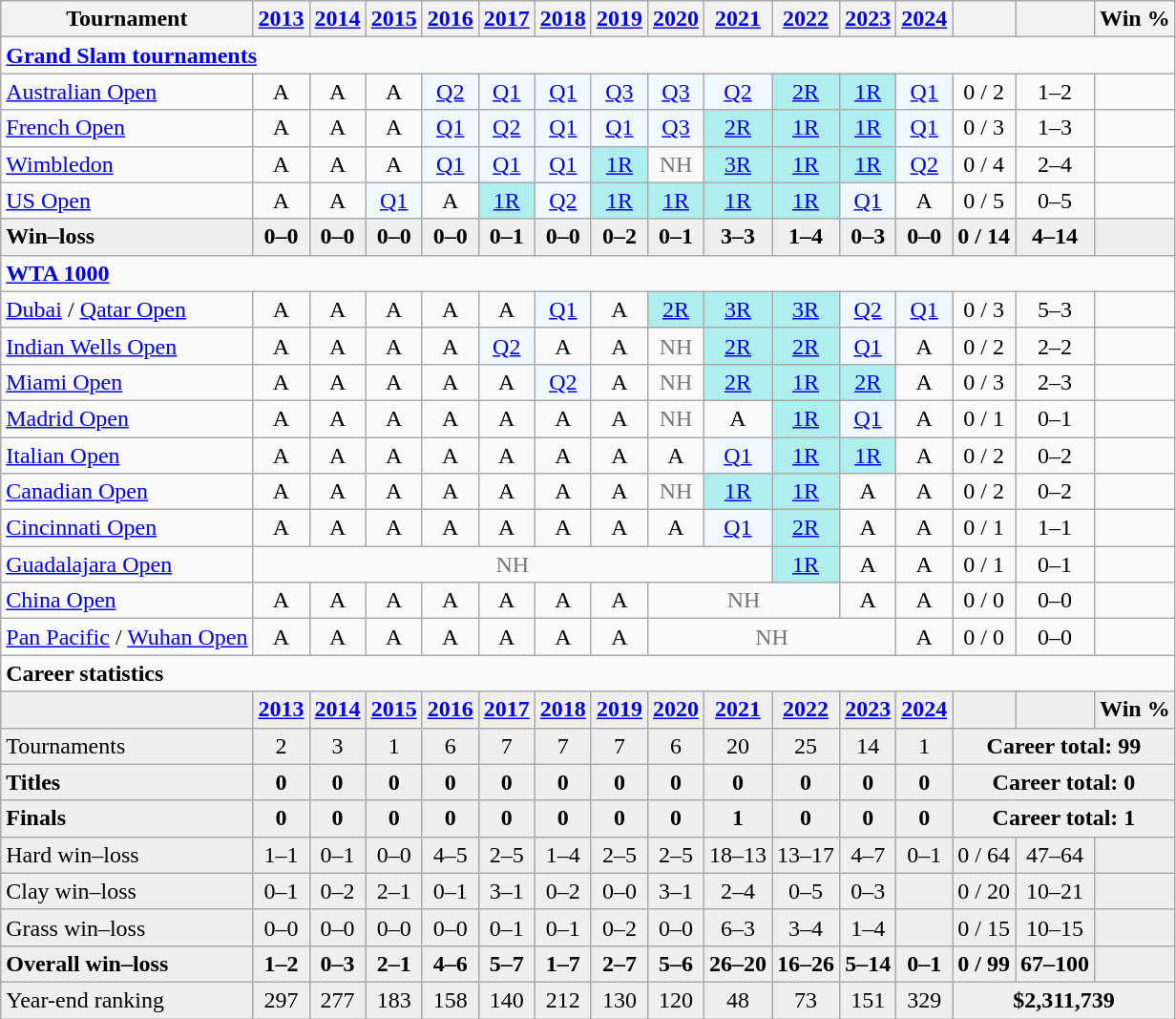<table class="wikitable nowrap" style=text-align:center>
<tr>
<th>Tournament</th>
<th><a href='#'>2013</a></th>
<th><a href='#'>2014</a></th>
<th><a href='#'>2015</a></th>
<th><a href='#'>2016</a></th>
<th><a href='#'>2017</a></th>
<th><a href='#'>2018</a></th>
<th><a href='#'>2019</a></th>
<th><a href='#'>2020</a></th>
<th><a href='#'>2021</a></th>
<th><a href='#'>2022</a></th>
<th><a href='#'>2023</a></th>
<th><a href='#'>2024</a></th>
<th></th>
<th></th>
<th>Win %</th>
</tr>
<tr>
<td colspan="16" style="text-align:left"><strong><a href='#'>Grand Slam tournaments</a></strong></td>
</tr>
<tr>
<td style=text-align:left><a href='#'>Australian Open</a></td>
<td>A</td>
<td>A</td>
<td>A</td>
<td style=background:#f0f8ff><a href='#'>Q2</a></td>
<td style=background:#f0f8ff><a href='#'>Q1</a></td>
<td style=background:#f0f8ff><a href='#'>Q1</a></td>
<td style=background:#f0f8ff><a href='#'>Q3</a></td>
<td style=background:#f0f8ff><a href='#'>Q3</a></td>
<td style=background:#f0f8ff><a href='#'>Q2</a></td>
<td style=background:#afeeee><a href='#'>2R</a></td>
<td style=background:#afeeee><a href='#'>1R</a></td>
<td style=background:#f0f8ff><a href='#'>Q1</a></td>
<td>0 / 2</td>
<td>1–2</td>
<td></td>
</tr>
<tr>
<td style=text-align:left><a href='#'>French Open</a></td>
<td>A</td>
<td>A</td>
<td>A</td>
<td style=background:#f0f8ff><a href='#'>Q1</a></td>
<td style=background:#f0f8ff><a href='#'>Q2</a></td>
<td style=background:#f0f8ff><a href='#'>Q1</a></td>
<td style=background:#f0f8ff><a href='#'>Q1</a></td>
<td style=background:#f0f8ff><a href='#'>Q3</a></td>
<td style=background:#afeeee><a href='#'>2R</a></td>
<td style=background:#afeeee><a href='#'>1R</a></td>
<td style=background:#afeeee><a href='#'>1R</a></td>
<td style=background:#f0f8ff><a href='#'>Q1</a></td>
<td>0 / 3</td>
<td>1–3</td>
<td></td>
</tr>
<tr>
<td style=text-align:left><a href='#'>Wimbledon</a></td>
<td>A</td>
<td>A</td>
<td>A</td>
<td style=background:#f0f8ff><a href='#'>Q1</a></td>
<td style=background:#f0f8ff><a href='#'>Q1</a></td>
<td style=background:#f0f8ff><a href='#'>Q1</a></td>
<td style=background:#afeeee><a href='#'>1R</a></td>
<td style=color:#767676>NH</td>
<td style=background:#afeeee><a href='#'>3R</a></td>
<td style=background:#afeeee><a href='#'>1R</a></td>
<td style=background:#afeeee><a href='#'>1R</a></td>
<td style=background:#f0f8ff><a href='#'>Q2</a></td>
<td>0 / 4</td>
<td>2–4</td>
<td></td>
</tr>
<tr>
<td style=text-align:left><a href='#'>US Open</a></td>
<td>A</td>
<td>A</td>
<td style=background:#f0f8ff><a href='#'>Q1</a></td>
<td>A</td>
<td style=background:#afeeee><a href='#'>1R</a></td>
<td style=background:#f0f8ff><a href='#'>Q2</a></td>
<td style=background:#afeeee><a href='#'>1R</a></td>
<td style=background:#afeeee><a href='#'>1R</a></td>
<td style=background:#afeeee><a href='#'>1R</a></td>
<td style=background:#afeeee><a href='#'>1R</a></td>
<td style=background:#f0f8ff><a href='#'>Q1</a></td>
<td>A</td>
<td>0 / 5</td>
<td>0–5</td>
<td></td>
</tr>
<tr style=font-weight:bold;background:#efefef>
<td style=text-align:left>Win–loss</td>
<td>0–0</td>
<td>0–0</td>
<td>0–0</td>
<td>0–0</td>
<td>0–1</td>
<td>0–0</td>
<td>0–2</td>
<td>0–1</td>
<td>3–3</td>
<td>1–4</td>
<td>0–3</td>
<td>0–0</td>
<td>0 / 14</td>
<td>4–14</td>
<td></td>
</tr>
<tr>
<td colspan="16" style="text-align:left"><strong><a href='#'>WTA 1000</a></strong></td>
</tr>
<tr>
<td style=text-align:left><a href='#'>Dubai</a> / <a href='#'>Qatar Open</a></td>
<td>A</td>
<td>A</td>
<td>A</td>
<td>A</td>
<td>A</td>
<td style=background:#f0f8ff><a href='#'>Q1</a></td>
<td>A</td>
<td style=background:#afeeee><a href='#'>2R</a></td>
<td style=background:#afeeee><a href='#'>3R</a></td>
<td style=background:#afeeee><a href='#'>3R</a></td>
<td style=background:#f0f8ff><a href='#'>Q2</a></td>
<td style=background:#f0f8ff><a href='#'>Q1</a></td>
<td>0 / 3</td>
<td>5–3</td>
<td></td>
</tr>
<tr>
<td style=text-align:left><a href='#'>Indian Wells Open</a></td>
<td>A</td>
<td>A</td>
<td>A</td>
<td>A</td>
<td style=background:#f0f8ff><a href='#'>Q2</a></td>
<td>A</td>
<td>A</td>
<td style=color:#767676>NH</td>
<td style=background:#afeeee><a href='#'>2R</a></td>
<td style=background:#afeeee><a href='#'>2R</a></td>
<td style=background:#f0f8ff><a href='#'>Q1</a></td>
<td>A</td>
<td>0 / 2</td>
<td>2–2</td>
<td></td>
</tr>
<tr>
<td style=text-align:left><a href='#'>Miami Open</a></td>
<td>A</td>
<td>A</td>
<td>A</td>
<td>A</td>
<td>A</td>
<td style=background:#f0f8ff><a href='#'>Q2</a></td>
<td>A</td>
<td style=color:#767676>NH</td>
<td style=background:#afeeee><a href='#'>2R</a></td>
<td style=background:#afeeee><a href='#'>1R</a></td>
<td style=background:#afeeee><a href='#'>2R</a></td>
<td>A</td>
<td>0 / 3</td>
<td>2–3</td>
<td></td>
</tr>
<tr>
<td style=text-align:left><a href='#'>Madrid Open</a></td>
<td>A</td>
<td>A</td>
<td>A</td>
<td>A</td>
<td>A</td>
<td>A</td>
<td>A</td>
<td style=color:#767676>NH</td>
<td>A</td>
<td style=background:#afeeee><a href='#'>1R</a></td>
<td style=background:#f0f8ff><a href='#'>Q1</a></td>
<td>A</td>
<td>0 / 1</td>
<td>0–1</td>
<td></td>
</tr>
<tr>
<td style=text-align:left><a href='#'>Italian Open</a></td>
<td>A</td>
<td>A</td>
<td>A</td>
<td>A</td>
<td>A</td>
<td>A</td>
<td>A</td>
<td>A</td>
<td style=background:#f0f8ff><a href='#'>Q1</a></td>
<td style=background:#afeeee><a href='#'>1R</a></td>
<td style=background:#afeeee><a href='#'>1R</a></td>
<td>A</td>
<td>0 / 2</td>
<td>0–2</td>
<td></td>
</tr>
<tr>
<td style=text-align:left><a href='#'>Canadian Open</a></td>
<td>A</td>
<td>A</td>
<td>A</td>
<td>A</td>
<td>A</td>
<td>A</td>
<td>A</td>
<td style=color:#767676>NH</td>
<td style=background:#afeeee><a href='#'>1R</a></td>
<td style=background:#afeeee><a href='#'>1R</a></td>
<td>A</td>
<td>A</td>
<td>0 / 2</td>
<td>0–2</td>
<td></td>
</tr>
<tr>
<td style=text-align:left><a href='#'>Cincinnati Open</a></td>
<td>A</td>
<td>A</td>
<td>A</td>
<td>A</td>
<td>A</td>
<td>A</td>
<td>A</td>
<td>A</td>
<td style=background:#f0f8ff><a href='#'>Q1</a></td>
<td style=background:#afeeee><a href='#'>2R</a></td>
<td>A</td>
<td>A</td>
<td>0 / 1</td>
<td>1–1</td>
<td></td>
</tr>
<tr>
<td style="text-align:left"><a href='#'>Guadalajara Open</a></td>
<td colspan="9" style="color:#767676">NH</td>
<td style="background:#afeeee"><a href='#'>1R</a></td>
<td>A</td>
<td>A</td>
<td>0 / 1</td>
<td>0–1</td>
<td></td>
</tr>
<tr>
<td style=text-align:left><a href='#'>China Open</a></td>
<td>A</td>
<td>A</td>
<td>A</td>
<td>A</td>
<td>A</td>
<td>A</td>
<td>A</td>
<td colspan=3 style=color:#767676>NH</td>
<td>A</td>
<td>A</td>
<td>0 / 0</td>
<td>0–0</td>
<td></td>
</tr>
<tr>
<td style="text-align:left"><a href='#'>Pan Pacific</a> / <a href='#'>Wuhan Open</a></td>
<td>A</td>
<td>A</td>
<td>A</td>
<td>A</td>
<td>A</td>
<td>A</td>
<td>A</td>
<td colspan="4" style="color:#767676">NH</td>
<td>A</td>
<td>0 / 0</td>
<td>0–0</td>
<td></td>
</tr>
<tr>
<td colspan="16" style="text-align:left"><strong>Career statistics</strong></td>
</tr>
<tr style=font-weight:bold;background:#efefef>
<td></td>
<td><a href='#'>2013</a></td>
<td><a href='#'>2014</a></td>
<td><a href='#'>2015</a></td>
<td><a href='#'>2016</a></td>
<td><a href='#'>2017</a></td>
<td><a href='#'>2018</a></td>
<td><a href='#'>2019</a></td>
<td><a href='#'>2020</a></td>
<td><a href='#'>2021</a></td>
<td><a href='#'>2022</a></td>
<td><a href='#'>2023</a></td>
<td><a href='#'>2024</a></td>
<td></td>
<td></td>
<td>Win %</td>
</tr>
<tr style=background:#efefef>
<td style=text-align:left>Tournaments</td>
<td>2</td>
<td>3</td>
<td>1</td>
<td>6</td>
<td>7</td>
<td>7</td>
<td>7</td>
<td>6</td>
<td>20</td>
<td>25</td>
<td>14</td>
<td>1</td>
<td colspan="3"><strong>Career total: 99</strong></td>
</tr>
<tr style=background:#efefef;font-weight:bold>
<td style=text-align:left>Titles</td>
<td>0</td>
<td>0</td>
<td>0</td>
<td>0</td>
<td>0</td>
<td>0</td>
<td>0</td>
<td>0</td>
<td>0</td>
<td>0</td>
<td>0</td>
<td>0</td>
<td colspan="3">Career total: 0</td>
</tr>
<tr style=background:#efefef;font-weight:bold>
<td style=text-align:left>Finals</td>
<td>0</td>
<td>0</td>
<td>0</td>
<td>0</td>
<td>0</td>
<td>0</td>
<td>0</td>
<td>0</td>
<td>1</td>
<td>0</td>
<td>0</td>
<td>0</td>
<td colspan="3">Career total: 1</td>
</tr>
<tr style=background:#efefef>
<td style=text-align:left>Hard win–loss</td>
<td>1–1</td>
<td>0–1</td>
<td>0–0</td>
<td>4–5</td>
<td>2–5</td>
<td>1–4</td>
<td>2–5</td>
<td>2–5</td>
<td>18–13</td>
<td>13–17</td>
<td>4–7</td>
<td>0–1</td>
<td>0 / 64</td>
<td>47–64</td>
<td></td>
</tr>
<tr style=background:#efefef>
<td style=text-align:left>Clay win–loss</td>
<td>0–1</td>
<td>0–2</td>
<td>2–1</td>
<td>0–1</td>
<td>3–1</td>
<td>0–2</td>
<td>0–0</td>
<td>3–1</td>
<td>2–4</td>
<td>0–5</td>
<td>0–3</td>
<td></td>
<td>0 / 20</td>
<td>10–21</td>
<td></td>
</tr>
<tr style=background:#efefef>
<td style=text-align:left>Grass win–loss</td>
<td>0–0</td>
<td>0–0</td>
<td>0–0</td>
<td>0–0</td>
<td>0–1</td>
<td>0–1</td>
<td>0–2</td>
<td>0–0</td>
<td>6–3</td>
<td>3–4</td>
<td>1–4</td>
<td></td>
<td>0 / 15</td>
<td>10–15</td>
<td></td>
</tr>
<tr style=background:#efefef;font-weight:bold>
<td style=text-align:left>Overall win–loss</td>
<td>1–2</td>
<td>0–3</td>
<td>2–1</td>
<td>4–6</td>
<td>5–7</td>
<td>1–7</td>
<td>2–7</td>
<td>5–6</td>
<td>26–20</td>
<td>16–26</td>
<td>5–14</td>
<td>0–1</td>
<td>0 / 99</td>
<td>67–100</td>
<td></td>
</tr>
<tr style=background:#efefef>
<td style=text-align:left>Year-end ranking</td>
<td>297</td>
<td>277</td>
<td>183</td>
<td>158</td>
<td>140</td>
<td>212</td>
<td>130</td>
<td>120</td>
<td>48</td>
<td>73</td>
<td>151</td>
<td>329</td>
<td colspan="3"><strong>$2,311,739</strong></td>
</tr>
</table>
